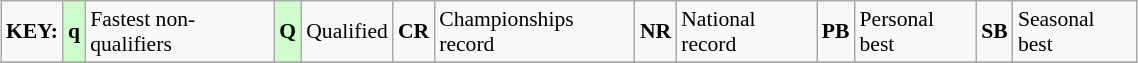<table class="wikitable" style="margin:0.5em auto; font-size:90%;position:relative;" width=60%>
<tr>
<td><strong>KEY:</strong></td>
<td bgcolor=ccffcc align=center><strong>q</strong></td>
<td>Fastest non-qualifiers</td>
<td bgcolor=ccffcc align=center><strong>Q</strong></td>
<td>Qualified</td>
<td align=center><strong>CR</strong></td>
<td>Championships record</td>
<td align=center><strong>NR</strong></td>
<td>National record</td>
<td align=center><strong>PB</strong></td>
<td>Personal best</td>
<td align=center><strong>SB</strong></td>
<td>Seasonal best</td>
</tr>
<tr>
</tr>
</table>
